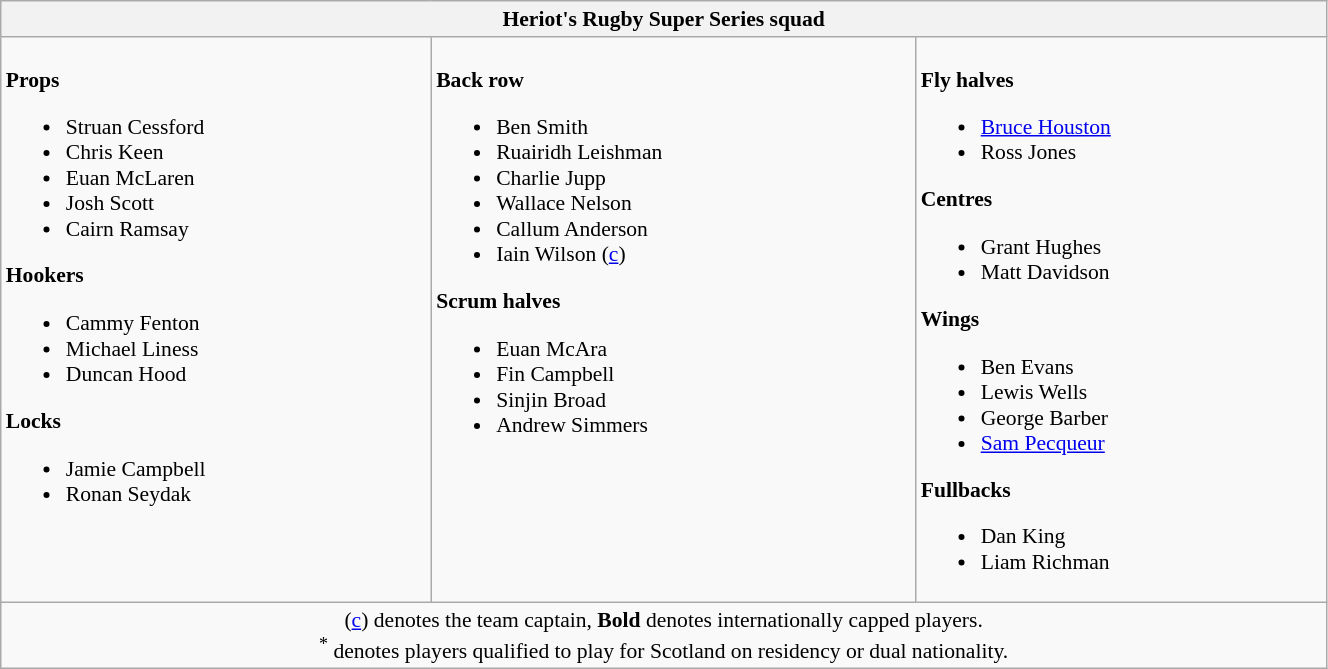<table class="wikitable" style="text-align:left; font-size:90%; width:70%">
<tr>
<th colspan="100%">Heriot's Rugby Super Series squad</th>
</tr>
<tr valign="top">
<td><br><strong>Props</strong><ul><li> Struan Cessford</li><li> Chris Keen</li><li> Euan McLaren</li><li> Josh Scott</li><li> Cairn Ramsay</li></ul><strong>Hookers</strong><ul><li> Cammy Fenton</li><li> Michael Liness</li><li> Duncan Hood</li></ul><strong>Locks</strong><ul><li> Jamie Campbell</li><li> Ronan Seydak</li></ul></td>
<td><br><strong>Back row</strong><ul><li> Ben Smith</li><li> Ruairidh Leishman</li><li> Charlie Jupp</li><li> Wallace Nelson</li><li> Callum Anderson</li><li> Iain Wilson (<a href='#'>c</a>)</li></ul><strong>Scrum halves</strong><ul><li> Euan McAra</li><li> Fin Campbell</li><li> Sinjin Broad</li><li> Andrew Simmers</li></ul></td>
<td><br><strong>Fly halves</strong><ul><li> <a href='#'>Bruce Houston</a></li><li> Ross Jones</li></ul><strong>Centres</strong><ul><li> Grant Hughes</li><li> Matt Davidson</li></ul><strong>Wings</strong><ul><li> Ben Evans</li><li> Lewis Wells</li><li> George Barber</li><li> <a href='#'>Sam Pecqueur</a></li></ul><strong>Fullbacks</strong><ul><li> Dan King</li><li> Liam Richman</li></ul></td>
</tr>
<tr>
<td colspan="100%" style="text-align:center;">(<a href='#'>c</a>) denotes the team captain, <strong>Bold</strong> denotes internationally capped players. <br> <sup>*</sup> denotes players qualified to play for Scotland on residency or dual nationality.</td>
</tr>
</table>
